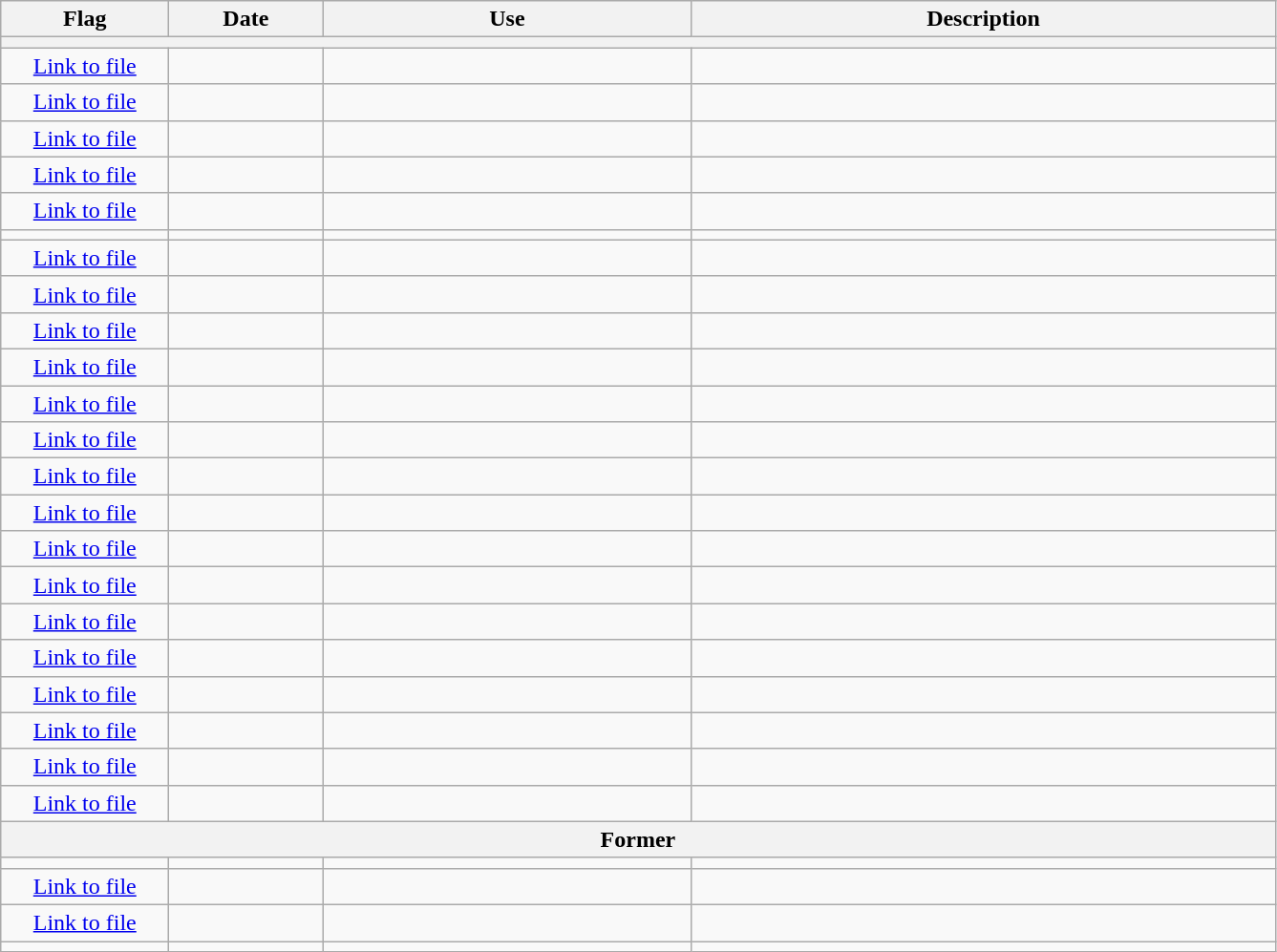<table class="wikitable" style="background:#f9f9f9">
<tr>
<th width="110">Flag</th>
<th width="100">Date</th>
<th width="250">Use</th>
<th width="400">Description</th>
</tr>
<tr>
<th colspan="4"></th>
</tr>
<tr>
<td style="text-align:center;"><a href='#'>Link to file</a></td>
<td></td>
<td></td>
<td></td>
</tr>
<tr>
<td style="text-align:center;"><a href='#'>Link to file</a></td>
<td></td>
<td></td>
<td></td>
</tr>
<tr>
<td style="text-align:center;"><a href='#'>Link to file</a></td>
<td></td>
<td></td>
<td></td>
</tr>
<tr>
<td style="text-align:center;"><a href='#'>Link to file</a></td>
<td></td>
<td></td>
<td></td>
</tr>
<tr>
<td style="text-align:center;"><a href='#'>Link to file</a></td>
<td></td>
<td></td>
<td></td>
</tr>
<tr>
<td></td>
<td></td>
<td></td>
<td></td>
</tr>
<tr>
<td style="text-align:center;"><a href='#'>Link to file</a></td>
<td></td>
<td></td>
<td></td>
</tr>
<tr>
<td style="text-align:center;"><a href='#'>Link to file</a></td>
<td></td>
<td></td>
<td></td>
</tr>
<tr>
<td style="text-align:center;"><a href='#'>Link to file</a></td>
<td></td>
<td></td>
<td></td>
</tr>
<tr>
<td style="text-align:center;"><a href='#'>Link to file</a></td>
<td></td>
<td></td>
<td></td>
</tr>
<tr>
<td style="text-align:center;"><a href='#'>Link to file</a></td>
<td></td>
<td></td>
<td></td>
</tr>
<tr>
<td style="text-align:center;"><a href='#'>Link to file</a></td>
<td></td>
<td></td>
<td></td>
</tr>
<tr>
<td style="text-align:center;"><a href='#'>Link to file</a></td>
<td></td>
<td></td>
<td></td>
</tr>
<tr>
<td style="text-align:center;"><a href='#'>Link to file</a></td>
<td></td>
<td></td>
<td></td>
</tr>
<tr>
<td style="text-align:center;"><a href='#'>Link to file</a></td>
<td></td>
<td></td>
<td></td>
</tr>
<tr>
<td style="text-align:center;"><a href='#'>Link to file</a></td>
<td></td>
<td></td>
<td></td>
</tr>
<tr>
<td style="text-align:center;"><a href='#'>Link to file</a></td>
<td></td>
<td></td>
<td></td>
</tr>
<tr>
<td style="text-align:center;"><a href='#'>Link to file</a></td>
<td></td>
<td></td>
<td></td>
</tr>
<tr>
<td style="text-align:center;"><a href='#'>Link to file</a></td>
<td></td>
<td></td>
<td></td>
</tr>
<tr>
<td style="text-align:center;"><a href='#'>Link to file</a></td>
<td></td>
<td></td>
<td></td>
</tr>
<tr>
<td style="text-align:center;"><a href='#'>Link to file</a></td>
<td></td>
<td></td>
<td></td>
</tr>
<tr>
<td style="text-align:center;"><a href='#'>Link to file</a></td>
<td></td>
<td></td>
<td></td>
</tr>
<tr>
<th colspan="4">Former</th>
</tr>
<tr>
<td></td>
<td></td>
<td></td>
<td></td>
</tr>
<tr>
<td style="text-align:center;"><a href='#'>Link to file</a></td>
<td></td>
<td></td>
<td></td>
</tr>
<tr>
<td style="text-align:center;"><a href='#'>Link to file</a></td>
<td></td>
<td></td>
<td></td>
</tr>
<tr>
<td></td>
<td></td>
<td></td>
<td></td>
</tr>
</table>
